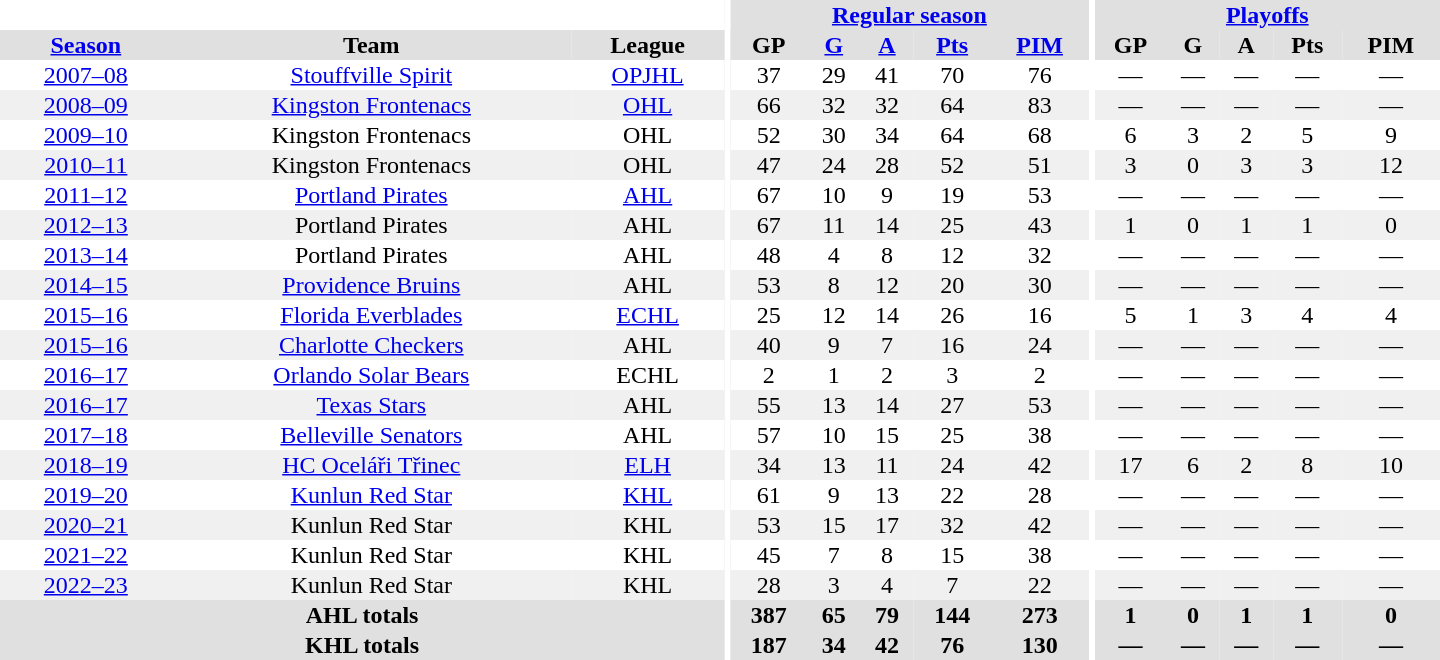<table border="0" cellpadding="1" cellspacing="0" style="text-align:center; width:60em">
<tr bgcolor="#e0e0e0">
<th colspan="3" bgcolor="#ffffff"></th>
<th rowspan="99" bgcolor="#ffffff"></th>
<th colspan="5"><a href='#'>Regular season</a></th>
<th rowspan="99" bgcolor="#ffffff"></th>
<th colspan="5"><a href='#'>Playoffs</a></th>
</tr>
<tr bgcolor="#e0e0e0">
<th><a href='#'>Season</a></th>
<th>Team</th>
<th>League</th>
<th>GP</th>
<th><a href='#'>G</a></th>
<th><a href='#'>A</a></th>
<th><a href='#'>Pts</a></th>
<th><a href='#'>PIM</a></th>
<th>GP</th>
<th>G</th>
<th>A</th>
<th>Pts</th>
<th>PIM</th>
</tr>
<tr>
<td><a href='#'>2007–08</a></td>
<td><a href='#'>Stouffville Spirit</a></td>
<td><a href='#'>OPJHL</a></td>
<td>37</td>
<td>29</td>
<td>41</td>
<td>70</td>
<td>76</td>
<td>—</td>
<td>—</td>
<td>—</td>
<td>—</td>
<td>—</td>
</tr>
<tr bgcolor="#f0f0f0">
<td><a href='#'>2008–09</a></td>
<td><a href='#'>Kingston Frontenacs</a></td>
<td><a href='#'>OHL</a></td>
<td>66</td>
<td>32</td>
<td>32</td>
<td>64</td>
<td>83</td>
<td>—</td>
<td>—</td>
<td>—</td>
<td>—</td>
<td>—</td>
</tr>
<tr>
<td><a href='#'>2009–10</a></td>
<td>Kingston Frontenacs</td>
<td>OHL</td>
<td>52</td>
<td>30</td>
<td>34</td>
<td>64</td>
<td>68</td>
<td>6</td>
<td>3</td>
<td>2</td>
<td>5</td>
<td>9</td>
</tr>
<tr bgcolor="#f0f0f0">
<td><a href='#'>2010–11</a></td>
<td>Kingston Frontenacs</td>
<td>OHL</td>
<td>47</td>
<td>24</td>
<td>28</td>
<td>52</td>
<td>51</td>
<td>3</td>
<td>0</td>
<td>3</td>
<td>3</td>
<td>12</td>
</tr>
<tr>
<td><a href='#'>2011–12</a></td>
<td><a href='#'>Portland Pirates</a></td>
<td><a href='#'>AHL</a></td>
<td>67</td>
<td>10</td>
<td>9</td>
<td>19</td>
<td>53</td>
<td>—</td>
<td>—</td>
<td>—</td>
<td>—</td>
<td>—</td>
</tr>
<tr bgcolor="#f0f0f0">
<td><a href='#'>2012–13</a></td>
<td>Portland Pirates</td>
<td>AHL</td>
<td>67</td>
<td>11</td>
<td>14</td>
<td>25</td>
<td>43</td>
<td>1</td>
<td>0</td>
<td>1</td>
<td>1</td>
<td>0</td>
</tr>
<tr>
<td><a href='#'>2013–14</a></td>
<td>Portland Pirates</td>
<td>AHL</td>
<td>48</td>
<td>4</td>
<td>8</td>
<td>12</td>
<td>32</td>
<td>—</td>
<td>—</td>
<td>—</td>
<td>—</td>
<td>—</td>
</tr>
<tr bgcolor="#f0f0f0">
<td><a href='#'>2014–15</a></td>
<td><a href='#'>Providence Bruins</a></td>
<td>AHL</td>
<td>53</td>
<td>8</td>
<td>12</td>
<td>20</td>
<td>30</td>
<td>—</td>
<td>—</td>
<td>—</td>
<td>—</td>
<td>—</td>
</tr>
<tr>
<td><a href='#'>2015–16</a></td>
<td><a href='#'>Florida Everblades</a></td>
<td><a href='#'>ECHL</a></td>
<td>25</td>
<td>12</td>
<td>14</td>
<td>26</td>
<td>16</td>
<td>5</td>
<td>1</td>
<td>3</td>
<td>4</td>
<td>4</td>
</tr>
<tr bgcolor="#f0f0f0">
<td><a href='#'>2015–16</a></td>
<td><a href='#'>Charlotte Checkers</a></td>
<td>AHL</td>
<td>40</td>
<td>9</td>
<td>7</td>
<td>16</td>
<td>24</td>
<td>—</td>
<td>—</td>
<td>—</td>
<td>—</td>
<td>—</td>
</tr>
<tr>
<td><a href='#'>2016–17</a></td>
<td><a href='#'>Orlando Solar Bears</a></td>
<td>ECHL</td>
<td>2</td>
<td>1</td>
<td>2</td>
<td>3</td>
<td>2</td>
<td>—</td>
<td>—</td>
<td>—</td>
<td>—</td>
<td>—</td>
</tr>
<tr bgcolor="#f0f0f0">
<td><a href='#'>2016–17</a></td>
<td><a href='#'>Texas Stars</a></td>
<td>AHL</td>
<td>55</td>
<td>13</td>
<td>14</td>
<td>27</td>
<td>53</td>
<td>—</td>
<td>—</td>
<td>—</td>
<td>—</td>
<td>—</td>
</tr>
<tr>
<td><a href='#'>2017–18</a></td>
<td><a href='#'>Belleville Senators</a></td>
<td>AHL</td>
<td>57</td>
<td>10</td>
<td>15</td>
<td>25</td>
<td>38</td>
<td>—</td>
<td>—</td>
<td>—</td>
<td>—</td>
<td>—</td>
</tr>
<tr bgcolor="#f0f0f0">
<td><a href='#'>2018–19</a></td>
<td><a href='#'>HC Oceláři Třinec</a></td>
<td><a href='#'>ELH</a></td>
<td>34</td>
<td>13</td>
<td>11</td>
<td>24</td>
<td>42</td>
<td>17</td>
<td>6</td>
<td>2</td>
<td>8</td>
<td>10</td>
</tr>
<tr>
<td><a href='#'>2019–20</a></td>
<td><a href='#'>Kunlun Red Star</a></td>
<td><a href='#'>KHL</a></td>
<td>61</td>
<td>9</td>
<td>13</td>
<td>22</td>
<td>28</td>
<td>—</td>
<td>—</td>
<td>—</td>
<td>—</td>
<td>—</td>
</tr>
<tr bgcolor="#f0f0f0">
<td><a href='#'>2020–21</a></td>
<td>Kunlun Red Star</td>
<td>KHL</td>
<td>53</td>
<td>15</td>
<td>17</td>
<td>32</td>
<td>42</td>
<td>—</td>
<td>—</td>
<td>—</td>
<td>—</td>
<td>—</td>
</tr>
<tr>
<td><a href='#'>2021–22</a></td>
<td>Kunlun Red Star</td>
<td>KHL</td>
<td>45</td>
<td>7</td>
<td>8</td>
<td>15</td>
<td>38</td>
<td>—</td>
<td>—</td>
<td>—</td>
<td>—</td>
<td>—</td>
</tr>
<tr bgcolor="#f0f0f0">
<td><a href='#'>2022–23</a></td>
<td>Kunlun Red Star</td>
<td>KHL</td>
<td>28</td>
<td>3</td>
<td>4</td>
<td>7</td>
<td>22</td>
<td>—</td>
<td>—</td>
<td>—</td>
<td>—</td>
<td>—</td>
</tr>
<tr bgcolor="#e0e0e0">
<th colspan="3">AHL totals</th>
<th>387</th>
<th>65</th>
<th>79</th>
<th>144</th>
<th>273</th>
<th>1</th>
<th>0</th>
<th>1</th>
<th>1</th>
<th>0</th>
</tr>
<tr bgcolor="#e0e0e0">
<th colspan="3">KHL totals</th>
<th>187</th>
<th>34</th>
<th>42</th>
<th>76</th>
<th>130</th>
<th>—</th>
<th>—</th>
<th>—</th>
<th>—</th>
<th>—</th>
</tr>
</table>
